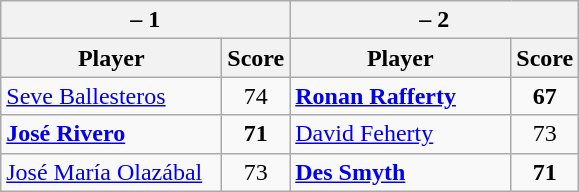<table class=wikitable>
<tr>
<th colspan=2> – 1</th>
<th colspan=2> – 2</th>
</tr>
<tr>
<th width=140>Player</th>
<th>Score</th>
<th width=140>Player</th>
<th>Score</th>
</tr>
<tr>
<td><a href='#'>Seve Ballesteros</a></td>
<td align=center>74</td>
<td><strong><a href='#'>Ronan Rafferty</a></strong></td>
<td align=center><strong>67</strong></td>
</tr>
<tr>
<td><strong><a href='#'>José Rivero</a></strong></td>
<td align=center><strong>71</strong></td>
<td><a href='#'>David Feherty</a></td>
<td align=center>73</td>
</tr>
<tr>
<td><a href='#'>José María Olazábal</a></td>
<td align=center>73</td>
<td><strong><a href='#'>Des Smyth</a></strong></td>
<td align=center><strong>71</strong></td>
</tr>
</table>
